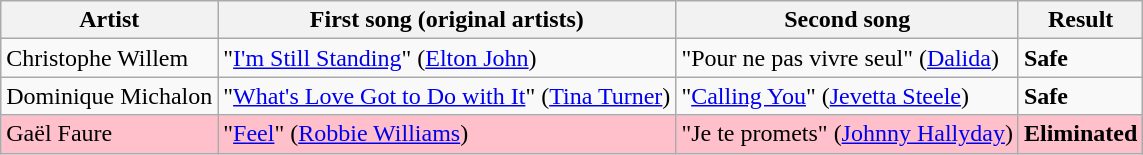<table class=wikitable>
<tr>
<th>Artist</th>
<th>First song (original artists)</th>
<th>Second song</th>
<th>Result</th>
</tr>
<tr>
<td>Christophe Willem</td>
<td>"<a href='#'>I'm Still Standing</a>" (<a href='#'>Elton John</a>)</td>
<td>"Pour ne pas vivre seul" (<a href='#'>Dalida</a>)</td>
<td><strong>Safe</strong></td>
</tr>
<tr>
<td>Dominique Michalon</td>
<td>"<a href='#'>What's Love Got to Do with It</a>" (<a href='#'>Tina Turner</a>)</td>
<td>"<a href='#'>Calling You</a>" (<a href='#'>Jevetta Steele</a>)</td>
<td><strong>Safe</strong></td>
</tr>
<tr style="background:pink;">
<td>Gaël Faure</td>
<td>"<a href='#'>Feel</a>" (<a href='#'>Robbie Williams</a>)</td>
<td>"Je te promets" (<a href='#'>Johnny Hallyday</a>)</td>
<td><strong>Eliminated</strong></td>
</tr>
</table>
